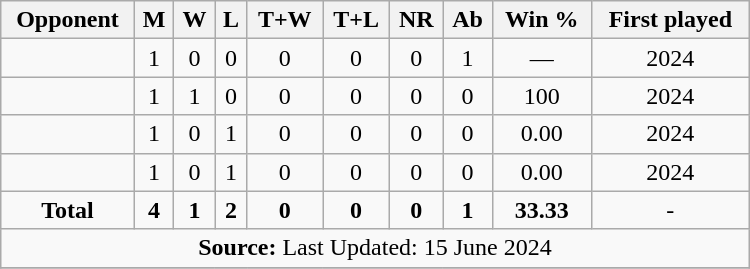<table class="wikitable" style="text-align: center; width: 500px;">
<tr>
<th>Opponent</th>
<th>M</th>
<th>W</th>
<th>L</th>
<th>T+W</th>
<th>T+L</th>
<th>NR</th>
<th>Ab</th>
<th>Win %</th>
<th>First played</th>
</tr>
<tr>
<td align="left"></td>
<td>1</td>
<td>0</td>
<td>0</td>
<td>0</td>
<td>0</td>
<td>0</td>
<td>1</td>
<td>—</td>
<td>2024</td>
</tr>
<tr>
<td align="left"></td>
<td>1</td>
<td>1</td>
<td>0</td>
<td>0</td>
<td>0</td>
<td>0</td>
<td>0</td>
<td>100</td>
<td>2024</td>
</tr>
<tr>
<td align="left"></td>
<td>1</td>
<td>0</td>
<td>1</td>
<td>0</td>
<td>0</td>
<td>0</td>
<td>0</td>
<td>0.00</td>
<td>2024</td>
</tr>
<tr>
<td align="left"></td>
<td>1</td>
<td>0</td>
<td>1</td>
<td>0</td>
<td>0</td>
<td>0</td>
<td>0</td>
<td>0.00</td>
<td>2024</td>
</tr>
<tr>
<td><strong>Total</strong></td>
<td><strong>4</strong></td>
<td><strong>1</strong></td>
<td><strong>2</strong></td>
<td><strong>0</strong></td>
<td><strong>0</strong></td>
<td><strong>0</strong></td>
<td><strong>1</strong></td>
<td><strong>33.33</strong></td>
<td>-</td>
</tr>
<tr>
<td colspan="10"><strong>Source:</strong> Last Updated: 15 June 2024</td>
</tr>
<tr>
</tr>
</table>
